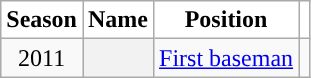<table class="wikitable sortable plainrowheaders" style="text-align:center">
<tr>
<th scope="col" style="background-color:#ffffff; border-top:#">Season</th>
<th scope="col" style="background-color:#ffffff; border-top:#">Name</th>
<th scope="col" style="background-color:#ffffff; border-top:#">Position</th>
<th scope="col" class="unsortable" style="background-color:#ffffff; border-top:#"></th>
</tr>
<tr>
<td>2011</td>
<th scope="row" style="text-align:center"></th>
<td><a href='#'>First baseman</a></td>
<td></td>
</tr>
</table>
